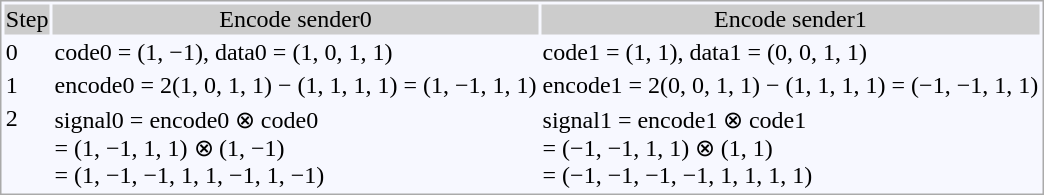<table style="border: 1px #aaaaaa solid; background-color: #f7f8ff; margin-left: auto; margin-right: auto;">
<tr>
<td align=center bgcolor="#CCCCCC">Step</td>
<td align=center bgcolor="#CCCCCC">Encode sender0</td>
<td align=center bgcolor="#CCCCCC">Encode sender1</td>
</tr>
<tr>
<td valign=top>0</td>
<td>code0 = (1, −1), data0 = (1, 0, 1, 1)</td>
<td>code1 = (1, 1), data1 = (0, 0, 1, 1)</td>
</tr>
<tr>
<td valign=top>1</td>
<td>encode0 = 2(1, 0, 1, 1) − (1, 1, 1, 1) = (1, −1, 1, 1)</td>
<td>encode1 = 2(0, 0, 1, 1) − (1, 1, 1, 1) = (−1, −1, 1, 1)</td>
</tr>
<tr>
<td valign=top>2</td>
<td>signal0 = encode0 ⊗ code0<br>= (1, −1, 1, 1) ⊗ (1, −1)<br>= (1, −1, −1, 1, 1, −1, 1, −1)</td>
<td>signal1 = encode1 ⊗ code1<br>= (−1, −1, 1, 1) ⊗ (1, 1)<br>= (−1, −1, −1, −1, 1, 1, 1, 1)</td>
</tr>
</table>
